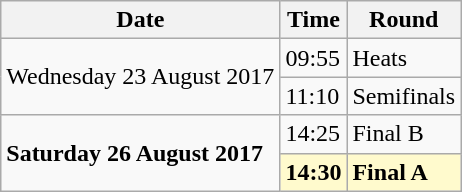<table class="wikitable">
<tr>
<th>Date</th>
<th>Time</th>
<th>Round</th>
</tr>
<tr>
<td rowspan=2>Wednesday 23 August 2017</td>
<td>09:55</td>
<td>Heats</td>
</tr>
<tr>
<td>11:10</td>
<td>Semifinals</td>
</tr>
<tr>
<td rowspan=2><strong>Saturday 26 August 2017</strong></td>
<td>14:25</td>
<td>Final B</td>
</tr>
<tr>
<td style=background:lemonchiffon><strong>14:30</strong></td>
<td style=background:lemonchiffon><strong>Final A</strong></td>
</tr>
</table>
